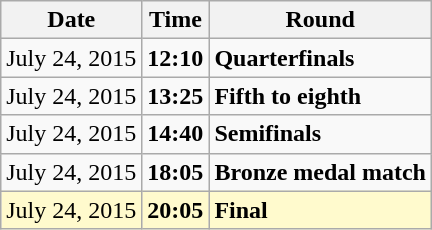<table class="wikitable">
<tr>
<th>Date</th>
<th>Time</th>
<th>Round</th>
</tr>
<tr>
<td>July 24, 2015</td>
<td><strong>12:10</strong></td>
<td><strong>Quarterfinals</strong></td>
</tr>
<tr>
<td>July 24, 2015</td>
<td><strong>13:25</strong></td>
<td><strong>Fifth to eighth</strong></td>
</tr>
<tr>
<td>July 24, 2015</td>
<td><strong>14:40</strong></td>
<td><strong>Semifinals</strong></td>
</tr>
<tr>
<td>July 24, 2015</td>
<td><strong>18:05</strong></td>
<td><strong>Bronze medal match</strong></td>
</tr>
<tr style=background:lemonchiffon>
<td>July 24, 2015</td>
<td><strong>20:05</strong></td>
<td><strong>Final</strong></td>
</tr>
</table>
